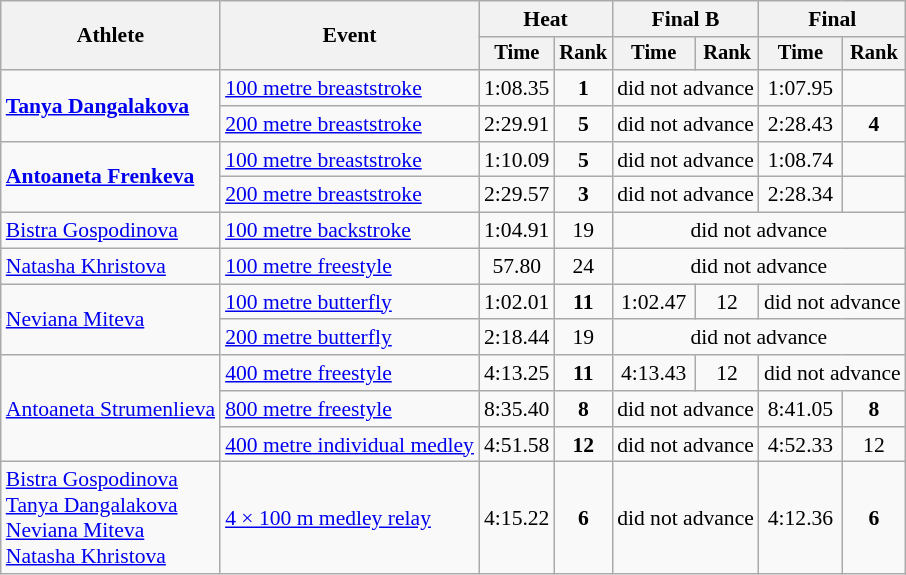<table class=wikitable style="font-size:90%; text-align:center;">
<tr>
<th rowspan="2">Athlete</th>
<th rowspan="2">Event</th>
<th colspan="2">Heat</th>
<th colspan="2">Final B</th>
<th colspan="2">Final</th>
</tr>
<tr style="font-size:95%">
<th>Time</th>
<th>Rank</th>
<th>Time</th>
<th>Rank</th>
<th>Time</th>
<th>Rank</th>
</tr>
<tr>
<td align=left rowspan=2><strong><a href='#'>Tanya Dangalakova</a></strong></td>
<td align=left><a href='#'>100 metre breaststroke</a></td>
<td>1:08.35</td>
<td><strong>1</strong></td>
<td colspan=2>did not advance</td>
<td>1:07.95</td>
<td></td>
</tr>
<tr>
<td align=left><a href='#'>200 metre breaststroke</a></td>
<td>2:29.91</td>
<td><strong>5</strong></td>
<td colspan=2>did not advance</td>
<td>2:28.43</td>
<td><strong>4</strong></td>
</tr>
<tr>
<td align=left rowspan=2><strong><a href='#'>Antoaneta Frenkeva</a></strong></td>
<td align=left><a href='#'>100 metre breaststroke</a></td>
<td>1:10.09</td>
<td><strong>5</strong></td>
<td colspan=2>did not advance</td>
<td>1:08.74</td>
<td></td>
</tr>
<tr>
<td align=left><a href='#'>200 metre breaststroke</a></td>
<td>2:29.57</td>
<td><strong>3</strong></td>
<td colspan=2>did not advance</td>
<td>2:28.34</td>
<td></td>
</tr>
<tr>
<td align=left><a href='#'>Bistra Gospodinova</a></td>
<td align=left><a href='#'>100 metre backstroke</a></td>
<td>1:04.91</td>
<td>19</td>
<td colspan=4>did not advance</td>
</tr>
<tr>
<td align=left><a href='#'>Natasha Khristova</a></td>
<td align=left><a href='#'>100 metre freestyle</a></td>
<td>57.80</td>
<td>24</td>
<td colspan=4>did not advance</td>
</tr>
<tr>
<td align=left rowspan=2><a href='#'>Neviana Miteva</a></td>
<td align=left><a href='#'>100 metre butterfly</a></td>
<td>1:02.01</td>
<td><strong>11</strong></td>
<td>1:02.47</td>
<td>12</td>
<td colspan=4>did not advance</td>
</tr>
<tr>
<td align=left><a href='#'>200 metre butterfly</a></td>
<td>2:18.44</td>
<td>19</td>
<td colspan=6>did not advance</td>
</tr>
<tr>
<td align=left rowspan=3><a href='#'>Antoaneta Strumenlieva</a></td>
<td align=left><a href='#'>400 metre freestyle</a></td>
<td>4:13.25</td>
<td><strong>11</strong></td>
<td>4:13.43</td>
<td>12</td>
<td colspan=4>did not advance</td>
</tr>
<tr>
<td align=left><a href='#'>800 metre freestyle</a></td>
<td>8:35.40</td>
<td><strong>8</strong></td>
<td colspan=2>did not advance</td>
<td>8:41.05</td>
<td><strong>8</strong></td>
</tr>
<tr>
<td align=left><a href='#'>400 metre individual medley</a></td>
<td>4:51.58</td>
<td><strong>12</strong></td>
<td colspan=2>did not advance</td>
<td>4:52.33</td>
<td>12</td>
</tr>
<tr>
<td align=left><a href='#'>Bistra Gospodinova</a><br><a href='#'>Tanya Dangalakova</a><br><a href='#'>Neviana Miteva</a><br><a href='#'>Natasha Khristova</a></td>
<td align=left><a href='#'>4 × 100 m medley relay</a></td>
<td>4:15.22</td>
<td><strong>6</strong></td>
<td colspan=2>did not advance</td>
<td>4:12.36</td>
<td><strong>6</strong></td>
</tr>
</table>
